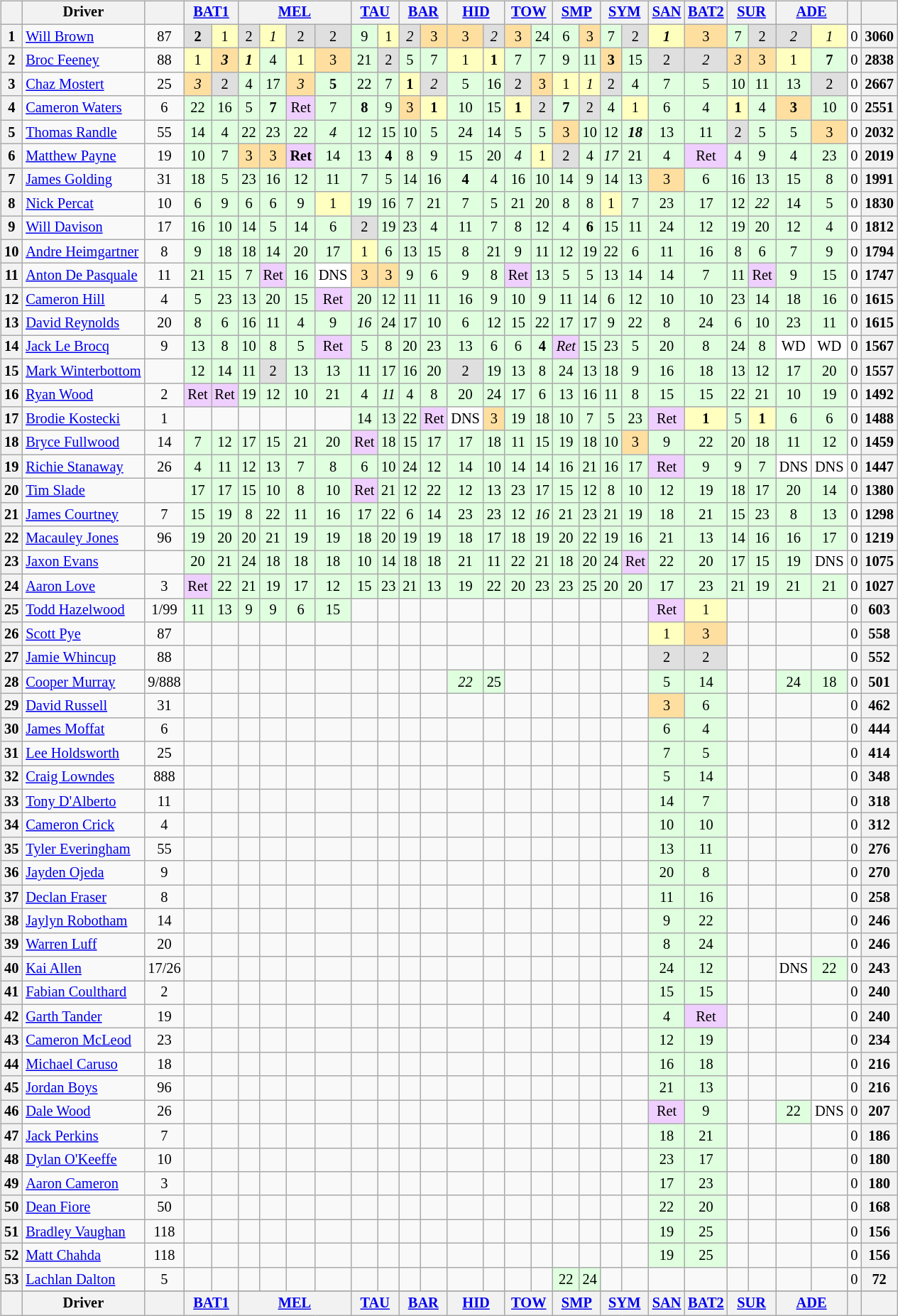<table>
<tr>
<td style="vertical-align:top; text-align:center"><br><table class="wikitable" style=font-size:85%;>
<tr style="vertical-align:middle;">
<th style="vertical-align:middle"></th>
<th style="vertical-align:middle;background">Driver</th>
<th style="vertical-align:middle;background"></th>
<th colspan=2><a href='#'>BAT1</a><br></th>
<th colspan=4><a href='#'>MEL</a><br></th>
<th colspan=2><a href='#'>TAU</a><br></th>
<th colspan=2><a href='#'>BAR</a><br></th>
<th colspan=2><a href='#'>HID</a><br></th>
<th colspan=2><a href='#'>TOW</a><br></th>
<th colspan=2><a href='#'>SMP</a><br></th>
<th colspan=2><a href='#'>SYM</a><br></th>
<th><a href='#'>SAN</a><br></th>
<th><a href='#'>BAT2</a><br></th>
<th colspan=2><a href='#'>SUR</a><br></th>
<th colspan=2><a href='#'>ADE</a><br></th>
<th valign="middle"></th>
<th valign="middle"></th>
</tr>
<tr>
<th>1</th>
<td align="left"> <a href='#'>Will Brown</a></td>
<td>87</td>
<td style="background:#dfdfdf"><strong>2</strong></td>
<td style="background:#ffffbf">1</td>
<td style="background:#dfdfdf">2</td>
<td style="background:#ffffbf"><em>1</em></td>
<td style="background:#dfdfdf">2</td>
<td style="background:#dfdfdf">2</td>
<td style="background:#dfffdf">9</td>
<td style="background:#ffffbf">1</td>
<td style="background:#dfdfdf"><em>2</em></td>
<td style="background:#ffdf9f">3</td>
<td style="background:#ffdf9f">3</td>
<td style="background:#dfdfdf"><em>2</em></td>
<td style="background:#ffdf9f">3</td>
<td style="background:#dfffdf">24</td>
<td style="background:#dfffdf">6</td>
<td style="background:#ffdf9f">3</td>
<td style="background:#dfffdf">7</td>
<td style="background:#dfdfdf">2</td>
<td style="background:#ffffbd"><strong><em>1</em></strong></td>
<td style="background:#ffdf9f">3</td>
<td style="background:#dfffdf">7</td>
<td style="background:#dfdfdf">2</td>
<td style="background:#dfdfdf"><em>2</em></td>
<td style="background:#ffffbf"><em>1</em></td>
<td>0</td>
<th>3060</th>
</tr>
<tr>
<th>2</th>
<td align="left"> <a href='#'>Broc Feeney</a></td>
<td>88</td>
<td style="background:#ffffbf">1</td>
<td style="background:#ffdf9f"><strong><em>3</em></strong></td>
<td style="background:#ffffbf"><strong><em>1</em></strong></td>
<td style="background:#dfffdf">4</td>
<td style="background:#ffffbf">1</td>
<td style="background:#ffdf9f">3</td>
<td style="background:#dfffdf">21</td>
<td style="background:#dfdfdf">2</td>
<td style="background:#dfffdf">5</td>
<td style="background:#dfffdf">7</td>
<td style="background:#ffffbf">1</td>
<td style="background:#ffffbf"><strong>1</strong></td>
<td style="background:#dfffdf">7</td>
<td style="background:#dfffdf">7</td>
<td style="background:#dfffdf">9</td>
<td style="background:#dfffdf">11</td>
<td style="background:#ffdf9f"><strong>3</strong></td>
<td style="background:#dfffdf">15</td>
<td style="background:#dfdfdf">2</td>
<td style="background:#dfdfdf"><em>2</em></td>
<td style="background:#ffdf9f"><em>3</em></td>
<td style="background:#ffdf9f">3</td>
<td style="background:#ffffbf">1</td>
<td style="background:#dfffdf"><strong>7</strong></td>
<td>0</td>
<th>2838</th>
</tr>
<tr>
<th>3</th>
<td align="left"> <a href='#'>Chaz Mostert</a></td>
<td>25</td>
<td style="background:#ffdf9f"><em>3</em></td>
<td style="background:#dfdfdf">2</td>
<td style="background:#dfffdf">4</td>
<td style="background:#dfffdf">17</td>
<td style="background:#ffdf9f"><em>3</em></td>
<td style="background:#dfffdf"><strong>5</strong></td>
<td style="background:#dfffdf">22</td>
<td style="background:#dfffdf">7</td>
<td style="background:#ffffbf"><strong>1</strong></td>
<td style="background:#dfdfdf"><em>2</em></td>
<td style="background:#dfffdf">5</td>
<td style="background:#dfffdf">16</td>
<td style="background:#dfdfdf">2</td>
<td style="background:#ffdf9f">3</td>
<td style="background:#ffffbf">1</td>
<td style="background:#ffffbf"><em>1</em></td>
<td style="background:#dfdfdf">2</td>
<td style="background:#dfffdf">4</td>
<td style="background:#dfffdf">7</td>
<td style="background:#dfffdf">5</td>
<td style="background:#dfffdf">10</td>
<td style="background:#dfffdf">11</td>
<td style="background:#dfffdf">13</td>
<td style="background:#dfdfdf">2</td>
<td>0</td>
<th>2667</th>
</tr>
<tr>
<th>4</th>
<td align="left"> <a href='#'>Cameron Waters</a></td>
<td>6</td>
<td style="background:#dfffdf">22</td>
<td style="background:#dfffdf">16</td>
<td style="background:#dfffdf">5</td>
<td style="background:#dfffdf"><strong>7</strong></td>
<td style="background:#efcfff">Ret</td>
<td style="background:#dfffdf">7</td>
<td style="background:#dfffdf"><strong>8</strong></td>
<td style="background:#dfffdf">9</td>
<td style="background:#ffdf9f">3</td>
<td style="background:#ffffbf"><strong>1</strong></td>
<td style="background:#dfffdf">10</td>
<td style="background:#dfffdf">15</td>
<td style="background:#ffffbf"><strong>1</strong></td>
<td style="background:#dfdfdf">2</td>
<td style="background:#dfffdf"><strong>7</strong></td>
<td style="background:#dfdfdf">2</td>
<td style="background:#dfffdf">4</td>
<td style="background:#ffffbf">1</td>
<td style="background:#dfffdf">6</td>
<td style="background:#dfffdf">4</td>
<td style="background:#ffffbf"><strong>1</strong></td>
<td style="background:#dfffdf">4</td>
<td style="background:#ffdf9f"><strong>3</strong></td>
<td style="background:#dfffdf">10</td>
<td>0</td>
<th>2551</th>
</tr>
<tr>
<th>5</th>
<td align="left"> <a href='#'>Thomas Randle</a></td>
<td>55</td>
<td style="background:#dfffdf">14</td>
<td style="background:#dfffdf">4</td>
<td style="background:#dfffdf">22</td>
<td style="background:#dfffdf">23</td>
<td style="background:#dfffdf">22</td>
<td style="background:#dfffdf"><em>4</em></td>
<td style="background:#dfffdf">12</td>
<td style="background:#dfffdf">15</td>
<td style="background:#dfffdf">10</td>
<td style="background:#dfffdf">5</td>
<td style="background:#dfffdf">24</td>
<td style="background:#dfffdf">14</td>
<td style="background:#dfffdf">5</td>
<td style="background:#dfffdf">5</td>
<td style="background:#ffdf9f">3</td>
<td style="background:#dfffdf">10</td>
<td style="background:#dfffdf">12</td>
<td style="background:#dfffdf"><strong><em>18</em></strong></td>
<td style="background:#dfffdf">13</td>
<td style="background:#dfffdf">11</td>
<td style="background:#dfdfdf">2</td>
<td style="background:#dfffdf">5</td>
<td style="background:#dfffdf">5</td>
<td style="background:#ffdf9f">3</td>
<td>0</td>
<th>2032</th>
</tr>
<tr>
<th>6</th>
<td align="left"> <a href='#'>Matthew Payne</a></td>
<td>19</td>
<td style="background:#dfffdf">10</td>
<td style="background:#dfffdf">7</td>
<td style="background:#ffdf9f">3</td>
<td style="background:#ffdf9f">3</td>
<td style="background:#efcfff"><strong>Ret</strong></td>
<td style="background:#dfffdf">14</td>
<td style="background:#dfffdf">13</td>
<td style="background:#dfffdf"><strong>4</strong></td>
<td style="background:#dfffdf">8</td>
<td style="background:#dfffdf">9</td>
<td style="background:#dfffdf">15</td>
<td style="background:#dfffdf">20</td>
<td style="background:#dfffdf"><em>4</em></td>
<td style="background:#ffffbf">1</td>
<td style="background:#dfdfdf">2</td>
<td style="background:#dfffdf">4</td>
<td style="background:#dfffdf"><em>17</em></td>
<td style="background:#dfffdf">21</td>
<td style="background:#dfffdf">4</td>
<td style="background:#efcfff">Ret</td>
<td style="background:#dfffdf">4</td>
<td style="background:#dfffdf">9</td>
<td style="background:#dfffdf">4</td>
<td style="background:#dfffdf">23</td>
<td>0</td>
<th>2019</th>
</tr>
<tr>
<th>7</th>
<td align="left"> <a href='#'>James Golding</a></td>
<td>31</td>
<td style="background:#dfffdf">18</td>
<td style="background:#dfffdf">5</td>
<td style="background:#dfffdf">23</td>
<td style="background:#dfffdf">16</td>
<td style="background:#dfffdf">12</td>
<td style="background:#dfffdf">11</td>
<td style="background:#dfffdf">7</td>
<td style="background:#dfffdf">5</td>
<td style="background:#dfffdf">14</td>
<td style="background:#dfffdf">16</td>
<td style="background:#dfffdf"><strong>4</strong></td>
<td style="background:#dfffdf">4</td>
<td style="background:#dfffdf">16</td>
<td style="background:#dfffdf">10</td>
<td style="background:#dfffdf">14</td>
<td style="background:#dfffdf">9</td>
<td style="background:#dfffdf">14</td>
<td style="background:#dfffdf">13</td>
<td style="background:#ffdf9f">3</td>
<td style="background:#dfffdf">6</td>
<td style="background:#dfffdf">16</td>
<td style="background:#dfffdf">13</td>
<td style="background:#dfffdf">15</td>
<td style="background:#dfffdf">8</td>
<td>0</td>
<th>1991</th>
</tr>
<tr>
<th>8</th>
<td align="left"> <a href='#'>Nick Percat</a></td>
<td>10</td>
<td style="background:#dfffdf">6</td>
<td style="background:#dfffdf">9</td>
<td style="background:#dfffdf">6</td>
<td style="background:#dfffdf">6</td>
<td style="background:#dfffdf">9</td>
<td style="background:#ffffbf">1</td>
<td style="background:#dfffdf">19</td>
<td style="background:#dfffdf">16</td>
<td style="background:#dfffdf">7</td>
<td style="background:#dfffdf">21</td>
<td style="background:#dfffdf">7</td>
<td style="background:#dfffdf">5</td>
<td style="background:#dfffdf">21</td>
<td style="background:#dfffdf">20</td>
<td style="background:#dfffdf">8</td>
<td style="background:#dfffdf">8</td>
<td style="background:#ffffbf">1</td>
<td style="background:#dfffdf">7</td>
<td style="background:#dfffdf">23</td>
<td style="background:#dfffdf">17</td>
<td style="background:#dfffdf">12</td>
<td style="background:#dfffdf"><em>22</em></td>
<td style="background:#dfffdf">14</td>
<td style="background:#dfffdf">5</td>
<td>0</td>
<th>1830</th>
</tr>
<tr>
<th>9</th>
<td align="left"> <a href='#'>Will Davison</a></td>
<td>17</td>
<td style="background:#dfffdf">16</td>
<td style="background:#dfffdf">10</td>
<td style="background:#dfffdf">14</td>
<td style="background:#dfffdf">5</td>
<td style="background:#dfffdf">14</td>
<td style="background:#dfffdf">6</td>
<td style="background:#dfdfdf">2</td>
<td style="background:#dfffdf">19</td>
<td style="background:#dfffdf">23</td>
<td style="background:#dfffdf">4</td>
<td style="background:#dfffdf">11</td>
<td style="background:#dfffdf">7</td>
<td style="background:#dfffdf">8</td>
<td style="background:#dfffdf">12</td>
<td style="background:#dfffdf">4</td>
<td style="background:#dfffdf"><strong>6</strong></td>
<td style="background:#dfffdf">15</td>
<td style="background:#dfffdf">11</td>
<td style="background:#dfffdf">24</td>
<td style="background:#dfffdf">12</td>
<td style="background:#dfffdf">19</td>
<td style="background:#dfffdf">20</td>
<td style="background:#dfffdf">12</td>
<td style="background:#dfffdf">4</td>
<td>0</td>
<th>1812</th>
</tr>
<tr>
<th>10</th>
<td align="left"> <a href='#'>Andre Heimgartner</a></td>
<td>8</td>
<td style="background:#dfffdf">9</td>
<td style="background:#dfffdf">18</td>
<td style="background:#dfffdf">18</td>
<td style="background:#dfffdf">14</td>
<td style="background:#dfffdf">20</td>
<td style="background:#dfffdf">17</td>
<td style="background:#ffffbf">1</td>
<td style="background:#dfffdf">6</td>
<td style="background:#dfffdf">13</td>
<td style="background:#dfffdf">15</td>
<td style="background:#dfffdf">8</td>
<td style="background:#dfffdf">21</td>
<td style="background:#dfffdf">9</td>
<td style="background:#dfffdf">11</td>
<td style="background:#dfffdf">12</td>
<td style="background:#dfffdf">19</td>
<td style="background:#dfffdf">22</td>
<td style="background:#dfffdf">6</td>
<td style="background:#dfffdf">11</td>
<td style="background:#dfffdf">16</td>
<td style="background:#dfffdf">8</td>
<td style="background:#dfffdf">6</td>
<td style="background:#dfffdf">7</td>
<td style="background:#dfffdf">9</td>
<td>0</td>
<th>1794</th>
</tr>
<tr>
<th>11</th>
<td align="left" nowrap> <a href='#'>Anton De Pasquale</a></td>
<td>11</td>
<td style="background:#dfffdf">21</td>
<td style="background:#dfffdf">15</td>
<td style="background:#dfffdf">7</td>
<td style="background:#efcfff">Ret</td>
<td style="background:#dfffdf">16</td>
<td style="background:#ffffff">DNS</td>
<td style="background:#ffdf9f">3</td>
<td style="background:#ffdf9f">3</td>
<td style="background:#dfffdf">9</td>
<td style="background:#dfffdf">6</td>
<td style="background:#dfffdf">9</td>
<td style="background:#dfffdf">8</td>
<td style="background:#efcfff">Ret</td>
<td style="background:#dfffdf">13</td>
<td style="background:#dfffdf">5</td>
<td style="background:#dfffdf">5</td>
<td style="background:#dfffdf">13</td>
<td style="background:#dfffdf">14</td>
<td style="background:#dfffdf">14</td>
<td style="background:#dfffdf">7</td>
<td style="background:#dfffdf">11</td>
<td style="background:#efcfff">Ret</td>
<td style="background:#dfffdf">9</td>
<td style="background:#dfffdf">15</td>
<td>0</td>
<th>1747</th>
</tr>
<tr>
<th>12</th>
<td align="left"> <a href='#'>Cameron Hill</a></td>
<td>4</td>
<td style="background:#dfffdf">5</td>
<td style="background:#dfffdf">23</td>
<td style="background:#dfffdf">13</td>
<td style="background:#dfffdf">20</td>
<td style="background:#dfffdf">15</td>
<td style="background:#efcfff">Ret</td>
<td style="background:#dfffdf">20</td>
<td style="background:#dfffdf">12</td>
<td style="background:#dfffdf">11</td>
<td style="background:#dfffdf">11</td>
<td style="background:#dfffdf">16</td>
<td style="background:#dfffdf">9</td>
<td style="background:#dfffdf">10</td>
<td style="background:#dfffdf">9</td>
<td style="background:#dfffdf">11</td>
<td style="background:#dfffdf">14</td>
<td style="background:#dfffdf">6</td>
<td style="background:#dfffdf">12</td>
<td style="background:#dfffdf">10</td>
<td style="background:#dfffdf">10</td>
<td style="background:#dfffdf">23</td>
<td style="background:#dfffdf">14</td>
<td style="background:#dfffdf">18</td>
<td style="background:#dfffdf">16</td>
<td>0</td>
<th>1615</th>
</tr>
<tr>
<th>13</th>
<td align="left"> <a href='#'>David Reynolds</a></td>
<td>20</td>
<td style="background:#dfffdf">8</td>
<td style="background:#dfffdf">6</td>
<td style="background:#dfffdf">16</td>
<td style="background:#dfffdf">11</td>
<td style="background:#dfffdf">4</td>
<td style="background:#dfffdf">9</td>
<td style="background:#dfffdf"><em>16</em></td>
<td style="background:#dfffdf">24</td>
<td style="background:#dfffdf">17</td>
<td style="background:#dfffdf">10</td>
<td style="background:#dfffdf">6</td>
<td style="background:#dfffdf">12</td>
<td style="background:#dfffdf">15</td>
<td style="background:#dfffdf">22</td>
<td style="background:#dfffdf">17</td>
<td style="background:#dfffdf">17</td>
<td style="background:#dfffdf">9</td>
<td style="background:#dfffdf">22</td>
<td style="background:#dfffdf">8</td>
<td style="background:#dfffdf">24</td>
<td style="background:#dfffdf">6</td>
<td style="background:#dfffdf">10</td>
<td style="background:#dfffdf">23</td>
<td style="background:#dfffdf">11</td>
<td>0</td>
<th>1615</th>
</tr>
<tr>
<th>14</th>
<td align="left"> <a href='#'>Jack Le Brocq</a></td>
<td>9</td>
<td style="background:#dfffdf">13</td>
<td style="background:#dfffdf">8</td>
<td style="background:#dfffdf">10</td>
<td style="background:#dfffdf">8</td>
<td style="background:#dfffdf">5</td>
<td style="background:#efcfff">Ret</td>
<td style="background:#dfffdf">5</td>
<td style="background:#dfffdf">8</td>
<td style="background:#dfffdf">20</td>
<td style="background:#dfffdf">23</td>
<td style="background:#dfffdf">13</td>
<td style="background:#dfffdf">6</td>
<td style="background:#dfffdf">6</td>
<td style="background:#dfffdf"><strong>4</strong></td>
<td style="background:#efcfff"><em>Ret</em></td>
<td style="background:#dfffdf">15</td>
<td style="background:#dfffdf">23</td>
<td style="background:#dfffdf">5</td>
<td style="background:#dfffdf">20</td>
<td style="background:#dfffdf">8</td>
<td style="background:#dfffdf">24</td>
<td style="background:#dfffdf">8</td>
<td style="background:#ffffff">WD</td>
<td style="background:#ffffff">WD</td>
<td>0</td>
<th>1567</th>
</tr>
<tr>
<th>15</th>
<td align="left" nowrap> <a href='#'>Mark Winterbottom</a></td>
<td></td>
<td style="background:#dfffdf">12</td>
<td style="background:#dfffdf">14</td>
<td style="background:#dfffdf">11</td>
<td style="background:#dfdfdf">2</td>
<td style="background:#dfffdf">13</td>
<td style="background:#dfffdf">13</td>
<td style="background:#dfffdf">11</td>
<td style="background:#dfffdf">17</td>
<td style="background:#dfffdf">16</td>
<td style="background:#dfffdf">20</td>
<td style="background:#dfdfdf">2</td>
<td style="background:#dfffdf">19</td>
<td style="background:#dfffdf">13</td>
<td style="background:#dfffdf">8</td>
<td style="background:#dfffdf">24</td>
<td style="background:#dfffdf">13</td>
<td style="background:#dfffdf">18</td>
<td style="background:#dfffdf">9</td>
<td style="background:#dfffdf">16</td>
<td style="background:#dfffdf">18</td>
<td style="background:#dfffdf">13</td>
<td style="background:#dfffdf">12</td>
<td style="background:#dfffdf">17</td>
<td style="background:#dfffdf">20</td>
<td>0</td>
<th>1557</th>
</tr>
<tr>
<th>16</th>
<td align="left"> <a href='#'>Ryan Wood</a></td>
<td>2</td>
<td style="background:#efcfff">Ret</td>
<td style="background:#efcfff">Ret</td>
<td style="background:#dfffdf">19</td>
<td style="background:#dfffdf">12</td>
<td style="background:#dfffdf">10</td>
<td style="background:#dfffdf">21</td>
<td style="background:#dfffdf">4</td>
<td style="background:#dfffdf"><em>11</em></td>
<td style="background:#dfffdf">4</td>
<td style="background:#dfffdf">8</td>
<td style="background:#dfffdf">20</td>
<td style="background:#dfffdf">24</td>
<td style="background:#dfffdf">17</td>
<td style="background:#dfffdf">6</td>
<td style="background:#dfffdf">13</td>
<td style="background:#dfffdf">16</td>
<td style="background:#dfffdf">11</td>
<td style="background:#dfffdf">8</td>
<td style="background:#dfffdf">15</td>
<td style="background:#dfffdf">15</td>
<td style="background:#dfffdf">22</td>
<td style="background:#dfffdf">21</td>
<td style="background:#dfffdf">10</td>
<td style="background:#dfffdf">19</td>
<td>0</td>
<th>1492</th>
</tr>
<tr>
<th>17</th>
<td align="left"> <a href='#'>Brodie Kostecki</a></td>
<td>1</td>
<td style="background:#"></td>
<td style="background:#"></td>
<td style="background:#"></td>
<td style="background:#"></td>
<td style="background:#"></td>
<td style="background:#"></td>
<td style="background:#dfffdf">14</td>
<td style="background:#dfffdf">13</td>
<td style="background:#dfffdf">22</td>
<td style="background:#efcfff">Ret</td>
<td style="background:#ffffff">DNS</td>
<td style="background:#ffdf9f">3</td>
<td style="background:#dfffdf">19</td>
<td style="background:#dfffdf">18</td>
<td style="background:#dfffdf">10</td>
<td style="background:#dfffdf">7</td>
<td style="background:#dfffdf">5</td>
<td style="background:#dfffdf">23</td>
<td style="background:#efcfff">Ret</td>
<td style="background:#ffffbf"><strong>1</strong></td>
<td style="background:#dfffdf">5</td>
<td style="background:#ffffbf"><strong>1</strong></td>
<td style="background:#dfffdf">6</td>
<td style="background:#dfffdf">6</td>
<td>0</td>
<th>1488</th>
</tr>
<tr>
<th>18</th>
<td align="left"> <a href='#'>Bryce Fullwood</a></td>
<td>14</td>
<td style="background:#dfffdf">7</td>
<td style="background:#dfffdf">12</td>
<td style="background:#dfffdf">17</td>
<td style="background:#dfffdf">15</td>
<td style="background:#dfffdf">21</td>
<td style="background:#dfffdf">20</td>
<td style="background:#efcfff">Ret</td>
<td style="background:#dfffdf">18</td>
<td style="background:#dfffdf">15</td>
<td style="background:#dfffdf">17</td>
<td style="background:#dfffdf">17</td>
<td style="background:#dfffdf">18</td>
<td style="background:#dfffdf">11</td>
<td style="background:#dfffdf">15</td>
<td style="background:#dfffdf">19</td>
<td style="background:#dfffdf">18</td>
<td style="background:#dfffdf">10</td>
<td style="background:#ffdf9f">3</td>
<td style="background:#dfffdf">9</td>
<td style="background:#dfffdf">22</td>
<td style="background:#dfffdf">20</td>
<td style="background:#dfffdf">18</td>
<td style="background:#dfffdf">11</td>
<td style="background:#dfffdf">12</td>
<td>0</td>
<th>1459</th>
</tr>
<tr>
<th>19</th>
<td align="left"> <a href='#'>Richie Stanaway</a></td>
<td>26</td>
<td style="background:#dfffdf">4</td>
<td style="background:#dfffdf">11</td>
<td style="background:#dfffdf">12</td>
<td style="background:#dfffdf">13</td>
<td style="background:#dfffdf">7</td>
<td style="background:#dfffdf">8</td>
<td style="background:#dfffdf">6</td>
<td style="background:#dfffdf">10</td>
<td style="background:#dfffdf">24</td>
<td style="background:#dfffdf">12</td>
<td style="background:#dfffdf">14</td>
<td style="background:#dfffdf">10</td>
<td style="background:#dfffdf">14</td>
<td style="background:#dfffdf">14</td>
<td style="background:#dfffdf">16</td>
<td style="background:#dfffdf">21</td>
<td style="background:#dfffdf">16</td>
<td style="background:#dfffdf">17</td>
<td style="background:#efcfff">Ret</td>
<td style="background:#dfffdf">9</td>
<td style="background:#dfffdf">9</td>
<td style="background:#dfffdf">7</td>
<td style="background:#ffffff">DNS</td>
<td style="background:#ffffff">DNS</td>
<td>0</td>
<th>1447</th>
</tr>
<tr>
<th>20</th>
<td align="left"> <a href='#'>Tim Slade</a></td>
<td></td>
<td style="background:#dfffdf">17</td>
<td style="background:#dfffdf">17</td>
<td style="background:#dfffdf">15</td>
<td style="background:#dfffdf">10</td>
<td style="background:#dfffdf">8</td>
<td style="background:#dfffdf">10</td>
<td style="background:#efcfff">Ret</td>
<td style="background:#dfffdf">21</td>
<td style="background:#dfffdf">12</td>
<td style="background:#dfffdf">22</td>
<td style="background:#dfffdf">12</td>
<td style="background:#dfffdf">13</td>
<td style="background:#dfffdf">23</td>
<td style="background:#dfffdf">17</td>
<td style="background:#dfffdf">15</td>
<td style="background:#dfffdf">12</td>
<td style="background:#dfffdf">8</td>
<td style="background:#dfffdf">10</td>
<td style="background:#dfffdf">12</td>
<td style="background:#dfffdf">19</td>
<td style="background:#dfffdf">18</td>
<td style="background:#dfffdf">17</td>
<td style="background:#dfffdf">20</td>
<td style="background:#dfffdf">14</td>
<td>0</td>
<th>1380</th>
</tr>
<tr>
<th>21</th>
<td align="left"> <a href='#'>James Courtney</a></td>
<td>7</td>
<td style="background:#dfffdf">15</td>
<td style="background:#dfffdf">19</td>
<td style="background:#dfffdf">8</td>
<td style="background:#dfffdf">22</td>
<td style="background:#dfffdf">11</td>
<td style="background:#dfffdf">16</td>
<td style="background:#dfffdf">17</td>
<td style="background:#dfffdf">22</td>
<td style="background:#dfffdf">6</td>
<td style="background:#dfffdf">14</td>
<td style="background:#dfffdf">23</td>
<td style="background:#dfffdf">23</td>
<td style="background:#dfffdf">12</td>
<td style="background:#dfffdf"><em>16</em></td>
<td style="background:#dfffdf">21</td>
<td style="background:#dfffdf">23</td>
<td style="background:#dfffdf">21</td>
<td style="background:#dfffdf">19</td>
<td style="background:#dfffdf">18</td>
<td style="background:#dfffdf">21</td>
<td style="background:#dfffdf">15</td>
<td style="background:#dfffdf">23</td>
<td style="background:#dfffdf">8</td>
<td style="background:#dfffdf">13</td>
<td>0</td>
<th>1298</th>
</tr>
<tr>
<th>22</th>
<td align="left"> <a href='#'>Macauley Jones</a></td>
<td>96</td>
<td style="background:#dfffdf">19</td>
<td style="background:#dfffdf">20</td>
<td style="background:#dfffdf">20</td>
<td style="background:#dfffdf">21</td>
<td style="background:#dfffdf">19</td>
<td style="background:#dfffdf">19</td>
<td style="background:#dfffdf">18</td>
<td style="background:#dfffdf">20</td>
<td style="background:#dfffdf">19</td>
<td style="background:#dfffdf">19</td>
<td style="background:#dfffdf">18</td>
<td style="background:#dfffdf">17</td>
<td style="background:#dfffdf">18</td>
<td style="background:#dfffdf">19</td>
<td style="background:#dfffdf">20</td>
<td style="background:#dfffdf">22</td>
<td style="background:#dfffdf">19</td>
<td style="background:#dfffdf">16</td>
<td style="background:#dfffdf">21</td>
<td style="background:#dfffdf">13</td>
<td style="background:#dfffdf">14</td>
<td style="background:#dfffdf">16</td>
<td style="background:#dfffdf">16</td>
<td style="background:#dfffdf">17</td>
<td>0</td>
<th>1219</th>
</tr>
<tr>
<th>23</th>
<td align="left"> <a href='#'>Jaxon Evans</a></td>
<td></td>
<td style="background:#dfffdf">20</td>
<td style="background:#dfffdf">21</td>
<td style="background:#dfffdf">24</td>
<td style="background:#dfffdf">18</td>
<td style="background:#dfffdf">18</td>
<td style="background:#dfffdf">18</td>
<td style="background:#dfffdf">10</td>
<td style="background:#dfffdf">14</td>
<td style="background:#dfffdf">18</td>
<td style="background:#dfffdf">18</td>
<td style="background:#dfffdf">21</td>
<td style="background:#dfffdf">11</td>
<td style="background:#dfffdf">22</td>
<td style="background:#dfffdf">21</td>
<td style="background:#dfffdf">18</td>
<td style="background:#dfffdf">20</td>
<td style="background:#dfffdf">24</td>
<td style="background:#efcfff">Ret</td>
<td style="background:#dfffdf">22</td>
<td style="background:#dfffdf">20</td>
<td style="background:#dfffdf">17</td>
<td style="background:#dfffdf">15</td>
<td style="background:#dfffdf">19</td>
<td style="background:#ffffff">DNS</td>
<td>0</td>
<th>1075</th>
</tr>
<tr>
<th>24</th>
<td align="left"> <a href='#'>Aaron Love</a></td>
<td>3</td>
<td style="background:#efcfff">Ret</td>
<td style="background:#dfffdf">22</td>
<td style="background:#dfffdf">21</td>
<td style="background:#dfffdf">19</td>
<td style="background:#dfffdf">17</td>
<td style="background:#dfffdf">12</td>
<td style="background:#dfffdf">15</td>
<td style="background:#dfffdf">23</td>
<td style="background:#dfffdf">21</td>
<td style="background:#dfffdf">13</td>
<td style="background:#dfffdf">19</td>
<td style="background:#dfffdf">22</td>
<td style="background:#dfffdf">20</td>
<td style="background:#dfffdf">23</td>
<td style="background:#dfffdf">23</td>
<td style="background:#dfffdf">25</td>
<td style="background:#dfffdf">20</td>
<td style="background:#dfffdf">20</td>
<td style="background:#dfffdf">17</td>
<td style="background:#dfffdf">23</td>
<td style="background:#dfffdf">21</td>
<td style="background:#dfffdf">19</td>
<td style="background:#dfffdf">21</td>
<td style="background:#dfffdf">21</td>
<td>0</td>
<th>1027</th>
</tr>
<tr>
<th>25</th>
<td align="left"> <a href='#'>Todd Hazelwood</a></td>
<td>1/99</td>
<td style="background:#dfffdf">11</td>
<td style="background:#dfffdf">13</td>
<td style="background:#dfffdf">9</td>
<td style="background:#dfffdf">9</td>
<td style="background:#dfffdf">6</td>
<td style="background:#dfffdf">15</td>
<td style="background:#"></td>
<td style="background:#"></td>
<td style="background:#"></td>
<td style="background:#"></td>
<td style="background:#"></td>
<td style="background:#"></td>
<td style="background:#"></td>
<td style="background:#"></td>
<td style="background:#"></td>
<td style="background:#"></td>
<td style="background:#"></td>
<td style="background:#"></td>
<td style="background:#efcfff">Ret</td>
<td style="background:#ffffbf">1</td>
<td style="background:#"></td>
<td style="background:#"></td>
<td style="background:#"></td>
<td style="background:#"></td>
<td>0</td>
<th>603</th>
</tr>
<tr>
<th>26</th>
<td align="left"> <a href='#'>Scott Pye</a></td>
<td>87</td>
<td style="background:#"></td>
<td style="background:#"></td>
<td style="background:#"></td>
<td style="background:#"></td>
<td style="background:#"></td>
<td style="background:#"></td>
<td style="background:#"></td>
<td style="background:#"></td>
<td style="background:#"></td>
<td style="background:#"></td>
<td style="background:#"></td>
<td style="background:#"></td>
<td style="background:#"></td>
<td style="background:#"></td>
<td style="background:#"></td>
<td style="background:#"></td>
<td style="background:#"></td>
<td style="background:#"></td>
<td style="background:#ffffbf">1</td>
<td style="background:#ffdf9f">3</td>
<td style="background:#"></td>
<td style="background:#"></td>
<td style="background:#"></td>
<td style="background:#"></td>
<td>0</td>
<th>558</th>
</tr>
<tr>
<th>27</th>
<td align="left"> <a href='#'>Jamie Whincup</a></td>
<td>88</td>
<td style="background:#"></td>
<td style="background:#"></td>
<td style="background:#"></td>
<td style="background:#"></td>
<td style="background:#"></td>
<td style="background:#"></td>
<td style="background:#"></td>
<td style="background:#"></td>
<td style="background:#"></td>
<td style="background:#"></td>
<td style="background:#"></td>
<td style="background:#"></td>
<td style="background:#"></td>
<td style="background:#"></td>
<td style="background:#"></td>
<td style="background:#"></td>
<td style="background:#"></td>
<td style="background:#"></td>
<td style="background:#dfdfdf">2</td>
<td style="background:#dfdfdf">2</td>
<td style="background:#"></td>
<td style="background:#"></td>
<td style="background:#"></td>
<td style="background:#"></td>
<td>0</td>
<th>552</th>
</tr>
<tr>
<th>28</th>
<td align="left"> <a href='#'>Cooper Murray</a></td>
<td>9/888</td>
<td style="background:#"></td>
<td style="background:#"></td>
<td style="background:#"></td>
<td style="background:#"></td>
<td style="background:#"></td>
<td style="background:#"></td>
<td style="background:#"></td>
<td style="background:#"></td>
<td style="background:#"></td>
<td style="background:#"></td>
<td style="background:#dfffdf"><em>22</em></td>
<td style="background:#dfffdf">25</td>
<td style="background:#"></td>
<td style="background:#"></td>
<td style="background:#"></td>
<td style="background:#"></td>
<td style="background:#"></td>
<td style="background:#"></td>
<td style="background:#dfffdf">5</td>
<td style="background:#dfffdf">14</td>
<td style="background:#"></td>
<td style="background:#"></td>
<td style="background:#dfffdf">24</td>
<td style="background:#dfffdf">18</td>
<td>0</td>
<th>501</th>
</tr>
<tr>
<th>29</th>
<td align="left"> <a href='#'>David Russell</a></td>
<td>31</td>
<td style="background:#"></td>
<td style="background:#"></td>
<td style="background:#"></td>
<td style="background:#"></td>
<td style="background:#"></td>
<td style="background:#"></td>
<td style="background:#"></td>
<td style="background:#"></td>
<td style="background:#"></td>
<td style="background:#"></td>
<td style="background:#"></td>
<td style="background:#"></td>
<td style="background:#"></td>
<td style="background:#"></td>
<td style="background:#"></td>
<td style="background:#"></td>
<td style="background:#"></td>
<td style="background:#"></td>
<td style="background:#ffdf9f">3</td>
<td style="background:#dfffdf">6</td>
<td style="background:#"></td>
<td style="background:#"></td>
<td style="background:#"></td>
<td style="background:#"></td>
<td>0</td>
<th>462</th>
</tr>
<tr>
<th>30</th>
<td align="left"> <a href='#'>James Moffat</a></td>
<td>6</td>
<td style="background:#"></td>
<td style="background:#"></td>
<td style="background:#"></td>
<td style="background:#"></td>
<td style="background:#"></td>
<td style="background:#"></td>
<td style="background:#"></td>
<td style="background:#"></td>
<td style="background:#"></td>
<td style="background:#"></td>
<td style="background:#"></td>
<td style="background:#"></td>
<td style="background:#"></td>
<td style="background:#"></td>
<td style="background:#"></td>
<td style="background:#"></td>
<td style="background:#"></td>
<td style="background:#"></td>
<td style="background:#dfffdf">6</td>
<td style="background:#dfffdf">4</td>
<td style="background:#"></td>
<td style="background:#"></td>
<td style="background:#"></td>
<td style="background:#"></td>
<td>0</td>
<th>444</th>
</tr>
<tr>
<th>31</th>
<td align="left"> <a href='#'>Lee Holdsworth</a></td>
<td>25</td>
<td style="background:#"></td>
<td style="background:#"></td>
<td style="background:#"></td>
<td style="background:#"></td>
<td style="background:#"></td>
<td style="background:#"></td>
<td style="background:#"></td>
<td style="background:#"></td>
<td style="background:#"></td>
<td style="background:#"></td>
<td style="background:#"></td>
<td style="background:#"></td>
<td style="background:#"></td>
<td style="background:#"></td>
<td style="background:#"></td>
<td style="background:#"></td>
<td style="background:#"></td>
<td style="background:#"></td>
<td style="background:#dfffdf">7</td>
<td style="background:#dfffdf">5</td>
<td style="background:#"></td>
<td style="background:#"></td>
<td style="background:#"></td>
<td style="background:#"></td>
<td>0</td>
<th>414</th>
</tr>
<tr>
<th>32</th>
<td align="left"> <a href='#'>Craig Lowndes</a></td>
<td>888</td>
<td style="background:#"></td>
<td style="background:#"></td>
<td style="background:#"></td>
<td style="background:#"></td>
<td style="background:#"></td>
<td style="background:#"></td>
<td style="background:#"></td>
<td style="background:#"></td>
<td style="background:#"></td>
<td style="background:#"></td>
<td style="background:#"></td>
<td style="background:#"></td>
<td style="background:#"></td>
<td style="background:#"></td>
<td style="background:#"></td>
<td style="background:#"></td>
<td style="background:#"></td>
<td style="background:#"></td>
<td style="background:#dfffdf">5</td>
<td style="background:#dfffdf">14</td>
<td style="background:#"></td>
<td style="background:#"></td>
<td style="background:#"></td>
<td style="background:#"></td>
<td>0</td>
<th>348</th>
</tr>
<tr>
<th>33</th>
<td align="left"> <a href='#'>Tony D'Alberto</a></td>
<td>11</td>
<td style="background:#"></td>
<td style="background:#"></td>
<td style="background:#"></td>
<td style="background:#"></td>
<td style="background:#"></td>
<td style="background:#"></td>
<td style="background:#"></td>
<td style="background:#"></td>
<td style="background:#"></td>
<td style="background:#"></td>
<td style="background:#"></td>
<td style="background:#"></td>
<td style="background:#"></td>
<td style="background:#"></td>
<td style="background:#"></td>
<td style="background:#"></td>
<td style="background:#"></td>
<td style="background:#"></td>
<td style="background:#dfffdf">14</td>
<td style="background:#dfffdf">7</td>
<td style="background:#"></td>
<td style="background:#"></td>
<td style="background:#"></td>
<td style="background:#"></td>
<td>0</td>
<th>318</th>
</tr>
<tr>
<th>34</th>
<td align="left"> <a href='#'>Cameron Crick</a></td>
<td>4</td>
<td style="background:#"></td>
<td style="background:#"></td>
<td style="background:#"></td>
<td style="background:#"></td>
<td style="background:#"></td>
<td style="background:#"></td>
<td style="background:#"></td>
<td style="background:#"></td>
<td style="background:#"></td>
<td style="background:#"></td>
<td style="background:#"></td>
<td style="background:#"></td>
<td style="background:#"></td>
<td style="background:#"></td>
<td style="background:#"></td>
<td style="background:#"></td>
<td style="background:#"></td>
<td style="background:#"></td>
<td style="background:#dfffdf">10</td>
<td style="background:#dfffdf">10</td>
<td style="background:#"></td>
<td style="background:#"></td>
<td style="background:#"></td>
<td style="background:#"></td>
<td>0</td>
<th>312</th>
</tr>
<tr>
<th>35</th>
<td align="left"> <a href='#'>Tyler Everingham</a></td>
<td>55</td>
<td style="background:#"></td>
<td style="background:#"></td>
<td style="background:#"></td>
<td style="background:#"></td>
<td style="background:#"></td>
<td style="background:#"></td>
<td style="background:#"></td>
<td style="background:#"></td>
<td style="background:#"></td>
<td style="background:#"></td>
<td style="background:#"></td>
<td style="background:#"></td>
<td style="background:#"></td>
<td style="background:#"></td>
<td style="background:#"></td>
<td style="background:#"></td>
<td style="background:#"></td>
<td style="background:#"></td>
<td style="background:#dfffdf">13</td>
<td style="background:#dfffdf">11</td>
<td style="background:#"></td>
<td style="background:#"></td>
<td style="background:#"></td>
<td style="background:#"></td>
<td>0</td>
<th>276</th>
</tr>
<tr>
<th>36</th>
<td align="left"> <a href='#'>Jayden Ojeda</a></td>
<td>9</td>
<td style="background:#"></td>
<td style="background:#"></td>
<td style="background:#"></td>
<td style="background:#"></td>
<td style="background:#"></td>
<td style="background:#"></td>
<td style="background:#"></td>
<td style="background:#"></td>
<td style="background:#"></td>
<td style="background:#"></td>
<td style="background:#"></td>
<td style="background:#"></td>
<td style="background:#"></td>
<td style="background:#"></td>
<td style="background:#"></td>
<td style="background:#"></td>
<td style="background:#"></td>
<td style="background:#"></td>
<td style="background:#dfffdf">20</td>
<td style="background:#dfffdf">8</td>
<td style="background:#"></td>
<td style="background:#"></td>
<td style="background:#"></td>
<td style="background:#"></td>
<td>0</td>
<th>270</th>
</tr>
<tr>
<th>37</th>
<td align="left"> <a href='#'>Declan Fraser</a></td>
<td>8</td>
<td style="background:#"></td>
<td style="background:#"></td>
<td style="background:#"></td>
<td style="background:#"></td>
<td style="background:#"></td>
<td style="background:#"></td>
<td style="background:#"></td>
<td style="background:#"></td>
<td style="background:#"></td>
<td style="background:#"></td>
<td style="background:#"></td>
<td style="background:#"></td>
<td style="background:#"></td>
<td style="background:#"></td>
<td style="background:#"></td>
<td style="background:#"></td>
<td style="background:#"></td>
<td style="background:#"></td>
<td style="background:#dfffdf">11</td>
<td style="background:#dfffdf">16</td>
<td style="background:#"></td>
<td style="background:#"></td>
<td style="background:#"></td>
<td style="background:#"></td>
<td>0</td>
<th>258</th>
</tr>
<tr>
<th>38</th>
<td align="left"> <a href='#'>Jaylyn Robotham</a></td>
<td>14</td>
<td style="background:#"></td>
<td style="background:#"></td>
<td style="background:#"></td>
<td style="background:#"></td>
<td style="background:#"></td>
<td style="background:#"></td>
<td style="background:#"></td>
<td style="background:#"></td>
<td style="background:#"></td>
<td style="background:#"></td>
<td style="background:#"></td>
<td style="background:#"></td>
<td style="background:#"></td>
<td style="background:#"></td>
<td style="background:#"></td>
<td style="background:#"></td>
<td style="background:#"></td>
<td style="background:#"></td>
<td style="background:#dfffdf">9</td>
<td style="background:#dfffdf">22</td>
<td style="background:#"></td>
<td style="background:#"></td>
<td style="background:#"></td>
<td style="background:#"></td>
<td>0</td>
<th>246</th>
</tr>
<tr>
<th>39</th>
<td align="left"> <a href='#'>Warren Luff</a></td>
<td>20</td>
<td style="background:#"></td>
<td style="background:#"></td>
<td style="background:#"></td>
<td style="background:#"></td>
<td style="background:#"></td>
<td style="background:#"></td>
<td style="background:#"></td>
<td style="background:#"></td>
<td style="background:#"></td>
<td style="background:#"></td>
<td style="background:#"></td>
<td style="background:#"></td>
<td style="background:#"></td>
<td style="background:#"></td>
<td style="background:#"></td>
<td style="background:#"></td>
<td style="background:#"></td>
<td style="background:#"></td>
<td style="background:#dfffdf">8</td>
<td style="background:#dfffdf">24</td>
<td style="background:#"></td>
<td style="background:#"></td>
<td style="background:#"></td>
<td style="background:#"></td>
<td>0</td>
<th>246</th>
</tr>
<tr>
<th>40</th>
<td align="left"> <a href='#'>Kai Allen</a></td>
<td>17/26</td>
<td style="background:#"></td>
<td style="background:#"></td>
<td style="background:#"></td>
<td style="background:#"></td>
<td style="background:#"></td>
<td style="background:#"></td>
<td style="background:#"></td>
<td style="background:#"></td>
<td style="background:#"></td>
<td style="background:#"></td>
<td style="background:#"></td>
<td style="background:#"></td>
<td style="background:#"></td>
<td style="background:#"></td>
<td style="background:#"></td>
<td style="background:#"></td>
<td style="background:#"></td>
<td style="background:#"></td>
<td style="background:#dfffdf">24</td>
<td style="background:#dfffdf">12</td>
<td style="background:#"></td>
<td style="background:#"></td>
<td style="background:#ffffff">DNS</td>
<td style="background:#dfffdf">22</td>
<td>0</td>
<th>243</th>
</tr>
<tr>
<th>41</th>
<td align="left"> <a href='#'>Fabian Coulthard</a></td>
<td>2</td>
<td style="background:#"></td>
<td style="background:#"></td>
<td style="background:#"></td>
<td style="background:#"></td>
<td style="background:#"></td>
<td style="background:#"></td>
<td style="background:#"></td>
<td style="background:#"></td>
<td style="background:#"></td>
<td style="background:#"></td>
<td style="background:#"></td>
<td style="background:#"></td>
<td style="background:#"></td>
<td style="background:#"></td>
<td style="background:#"></td>
<td style="background:#"></td>
<td style="background:#"></td>
<td style="background:#"></td>
<td style="background:#dfffdf">15</td>
<td style="background:#dfffdf">15</td>
<td style="background:#"></td>
<td style="background:#"></td>
<td style="background:#"></td>
<td style="background:#"></td>
<td>0</td>
<th>240</th>
</tr>
<tr>
<th>42</th>
<td align="left"> <a href='#'>Garth Tander</a></td>
<td>19</td>
<td style="background:#"></td>
<td style="background:#"></td>
<td style="background:#"></td>
<td style="background:#"></td>
<td style="background:#"></td>
<td style="background:#"></td>
<td style="background:#"></td>
<td style="background:#"></td>
<td style="background:#"></td>
<td style="background:#"></td>
<td style="background:#"></td>
<td style="background:#"></td>
<td style="background:#"></td>
<td style="background:#"></td>
<td style="background:#"></td>
<td style="background:#"></td>
<td style="background:#"></td>
<td style="background:#"></td>
<td style="background:#dfffdf">4</td>
<td style="background:#efcfff">Ret</td>
<td style="background:#"></td>
<td style="background:#"></td>
<td style="background:#"></td>
<td style="background:#"></td>
<td>0</td>
<th>240</th>
</tr>
<tr>
<th>43</th>
<td align="left"> <a href='#'>Cameron McLeod</a></td>
<td>23</td>
<td style="background:#"></td>
<td style="background:#"></td>
<td style="background:#"></td>
<td style="background:#"></td>
<td style="background:#"></td>
<td style="background:#"></td>
<td style="background:#"></td>
<td style="background:#"></td>
<td style="background:#"></td>
<td style="background:#"></td>
<td style="background:#"></td>
<td style="background:#"></td>
<td style="background:#"></td>
<td style="background:#"></td>
<td style="background:#"></td>
<td style="background:#"></td>
<td style="background:#"></td>
<td style="background:#"></td>
<td style="background:#dfffdf">12</td>
<td style="background:#dfffdf">19</td>
<td style="background:#"></td>
<td style="background:#"></td>
<td style="background:#"></td>
<td style="background:#"></td>
<td>0</td>
<th>234</th>
</tr>
<tr>
<th>44</th>
<td align="left"> <a href='#'>Michael Caruso</a></td>
<td>18</td>
<td style="background:#"></td>
<td style="background:#"></td>
<td style="background:#"></td>
<td style="background:#"></td>
<td style="background:#"></td>
<td style="background:#"></td>
<td style="background:#"></td>
<td style="background:#"></td>
<td style="background:#"></td>
<td style="background:#"></td>
<td style="background:#"></td>
<td style="background:#"></td>
<td style="background:#"></td>
<td style="background:#"></td>
<td style="background:#"></td>
<td style="background:#"></td>
<td style="background:#"></td>
<td style="background:#"></td>
<td style="background:#dfffdf">16</td>
<td style="background:#dfffdf">18</td>
<td style="background:#"></td>
<td style="background:#"></td>
<td style="background:#"></td>
<td style="background:#"></td>
<td>0</td>
<th>216</th>
</tr>
<tr>
<th>45</th>
<td align="left"> <a href='#'>Jordan Boys</a></td>
<td>96</td>
<td style="background:#"></td>
<td style="background:#"></td>
<td style="background:#"></td>
<td style="background:#"></td>
<td style="background:#"></td>
<td style="background:#"></td>
<td style="background:#"></td>
<td style="background:#"></td>
<td style="background:#"></td>
<td style="background:#"></td>
<td style="background:#"></td>
<td style="background:#"></td>
<td style="background:#"></td>
<td style="background:#"></td>
<td style="background:#"></td>
<td style="background:#"></td>
<td style="background:#"></td>
<td style="background:#"></td>
<td style="background:#dfffdf">21</td>
<td style="background:#dfffdf">13</td>
<td style="background:#"></td>
<td style="background:#"></td>
<td style="background:#"></td>
<td style="background:#"></td>
<td>0</td>
<th>216</th>
</tr>
<tr>
<th>46</th>
<td align="left"> <a href='#'>Dale Wood</a></td>
<td>26</td>
<td style="background:#"></td>
<td style="background:#"></td>
<td style="background:#"></td>
<td style="background:#"></td>
<td style="background:#"></td>
<td style="background:#"></td>
<td style="background:#"></td>
<td style="background:#"></td>
<td style="background:#"></td>
<td style="background:#"></td>
<td style="background:#"></td>
<td style="background:#"></td>
<td style="background:#"></td>
<td style="background:#"></td>
<td style="background:#"></td>
<td style="background:#"></td>
<td style="background:#"></td>
<td style="background:#"></td>
<td style="background:#efcfff">Ret</td>
<td style="background:#dfffdf">9</td>
<td style="background:#"></td>
<td style="background:#"></td>
<td style="background:#dfffdf">22</td>
<td style="background:#ffffff">DNS</td>
<td>0</td>
<th>207</th>
</tr>
<tr>
<th>47</th>
<td align="left"> <a href='#'>Jack Perkins</a></td>
<td>7</td>
<td style="background:#"></td>
<td style="background:#"></td>
<td style="background:#"></td>
<td style="background:#"></td>
<td style="background:#"></td>
<td style="background:#"></td>
<td style="background:#"></td>
<td style="background:#"></td>
<td style="background:#"></td>
<td style="background:#"></td>
<td style="background:#"></td>
<td style="background:#"></td>
<td style="background:#"></td>
<td style="background:#"></td>
<td style="background:#"></td>
<td style="background:#"></td>
<td style="background:#"></td>
<td style="background:#"></td>
<td style="background:#dfffdf">18</td>
<td style="background:#dfffdf">21</td>
<td style="background:#"></td>
<td style="background:#"></td>
<td style="background:#"></td>
<td style="background:#"></td>
<td>0</td>
<th>186</th>
</tr>
<tr>
<th>48</th>
<td align="left"> <a href='#'>Dylan O'Keeffe</a></td>
<td>10</td>
<td style="background:#"></td>
<td style="background:#"></td>
<td style="background:#"></td>
<td style="background:#"></td>
<td style="background:#"></td>
<td style="background:#"></td>
<td style="background:#"></td>
<td style="background:#"></td>
<td style="background:#"></td>
<td style="background:#"></td>
<td style="background:#"></td>
<td style="background:#"></td>
<td style="background:#"></td>
<td style="background:#"></td>
<td style="background:#"></td>
<td style="background:#"></td>
<td style="background:#"></td>
<td style="background:#"></td>
<td style="background:#dfffdf">23</td>
<td style="background:#dfffdf">17</td>
<td style="background:#"></td>
<td style="background:#"></td>
<td style="background:#"></td>
<td style="background:#"></td>
<td>0</td>
<th>180</th>
</tr>
<tr>
<th>49</th>
<td align="left"> <a href='#'>Aaron Cameron</a></td>
<td>3</td>
<td style="background:#"></td>
<td style="background:#"></td>
<td style="background:#"></td>
<td style="background:#"></td>
<td style="background:#"></td>
<td style="background:#"></td>
<td style="background:#"></td>
<td style="background:#"></td>
<td style="background:#"></td>
<td style="background:#"></td>
<td style="background:#"></td>
<td style="background:#"></td>
<td style="background:#"></td>
<td style="background:#"></td>
<td style="background:#"></td>
<td style="background:#"></td>
<td style="background:#"></td>
<td style="background:#"></td>
<td style="background:#dfffdf">17</td>
<td style="background:#dfffdf">23</td>
<td style="background:#"></td>
<td style="background:#"></td>
<td style="background:#"></td>
<td style="background:#"></td>
<td>0</td>
<th>180</th>
</tr>
<tr>
<th>50</th>
<td align="left"> <a href='#'>Dean Fiore</a></td>
<td>50</td>
<td style="background:#"></td>
<td style="background:#"></td>
<td style="background:#"></td>
<td style="background:#"></td>
<td style="background:#"></td>
<td style="background:#"></td>
<td style="background:#"></td>
<td style="background:#"></td>
<td style="background:#"></td>
<td style="background:#"></td>
<td style="background:#"></td>
<td style="background:#"></td>
<td style="background:#"></td>
<td style="background:#"></td>
<td style="background:#"></td>
<td style="background:#"></td>
<td style="background:#"></td>
<td style="background:#"></td>
<td style="background:#dfffdf">22</td>
<td style="background:#dfffdf">20</td>
<td style="background:#"></td>
<td style="background:#"></td>
<td style="background:#"></td>
<td style="background:#"></td>
<td>0</td>
<th>168</th>
</tr>
<tr>
<th>51</th>
<td align="left"> <a href='#'>Bradley Vaughan</a></td>
<td>118</td>
<td style="background:#"></td>
<td style="background:#"></td>
<td style="background:#"></td>
<td style="background:#"></td>
<td style="background:#"></td>
<td style="background:#"></td>
<td style="background:#"></td>
<td style="background:#"></td>
<td style="background:#"></td>
<td style="background:#"></td>
<td style="background:#"></td>
<td style="background:#"></td>
<td style="background:#"></td>
<td style="background:#"></td>
<td style="background:#"></td>
<td style="background:#"></td>
<td style="background:#"></td>
<td style="background:#"></td>
<td style="background:#dfffdf">19</td>
<td style="background:#dfffdf">25</td>
<td style="background:#"></td>
<td style="background:#"></td>
<td style="background:#"></td>
<td style="background:#"></td>
<td>0</td>
<th>156</th>
</tr>
<tr>
<th>52</th>
<td align="left"> <a href='#'>Matt Chahda</a></td>
<td>118</td>
<td style="background:#"></td>
<td style="background:#"></td>
<td style="background:#"></td>
<td style="background:#"></td>
<td style="background:#"></td>
<td style="background:#"></td>
<td style="background:#"></td>
<td style="background:#"></td>
<td style="background:#"></td>
<td style="background:#"></td>
<td style="background:#"></td>
<td style="background:#"></td>
<td style="background:#"></td>
<td style="background:#"></td>
<td style="background:#"></td>
<td style="background:#"></td>
<td style="background:#"></td>
<td style="background:#"></td>
<td style="background:#dfffdf">19</td>
<td style="background:#dfffdf">25</td>
<td style="background:#"></td>
<td style="background:#"></td>
<td style="background:#"></td>
<td style="background:#"></td>
<td>0</td>
<th>156</th>
</tr>
<tr>
<th>53</th>
<td align="left"> <a href='#'>Lachlan Dalton</a></td>
<td>5</td>
<td style="background:#"></td>
<td style="background:#"></td>
<td style="background:#"></td>
<td style="background:#"></td>
<td style="background:#"></td>
<td style="background:#"></td>
<td style="background:#"></td>
<td style="background:#"></td>
<td style="background:#"></td>
<td style="background:#"></td>
<td style="background:#"></td>
<td style="background:#"></td>
<td style="background:#"></td>
<td style="background:#"></td>
<td style="background:#dfffdf">22</td>
<td style="background:#dfffdf">24</td>
<td style="background:#"></td>
<td style="background:#"></td>
<td style="background:#"></td>
<td style="background:#"></td>
<td style="background:#"></td>
<td style="background:#"></td>
<td style="background:#"></td>
<td style="background:#"></td>
<td>0</td>
<th>72</th>
</tr>
<tr>
</tr>
<tr style="vertical-align:middle;">
<th style="vertical-align:middle"></th>
<th style="vertical-align:middle;background">Driver</th>
<th style="vertical-align:middle;background"></th>
<th colspan=2><a href='#'>BAT1</a><br></th>
<th colspan=4><a href='#'>MEL</a><br></th>
<th colspan=2><a href='#'>TAU</a><br></th>
<th colspan=2><a href='#'>BAR</a><br></th>
<th colspan=2><a href='#'>HID</a><br></th>
<th colspan=2><a href='#'>TOW</a><br></th>
<th colspan=2><a href='#'>SMP</a><br></th>
<th colspan=2><a href='#'>SYM</a><br></th>
<th><a href='#'>SAN</a><br></th>
<th><a href='#'>BAT2</a><br></th>
<th colspan=2><a href='#'>SUR</a><br></th>
<th colspan=2><a href='#'>ADE</a><br></th>
<th valign="middle"></th>
<th valign="middle"></th>
</tr>
</table>
</td>
<td style="vertical-align:top"><br></td>
</tr>
</table>
